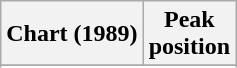<table class="wikitable sortable">
<tr>
<th align="left">Chart (1989)</th>
<th align="center">Peak<br>position</th>
</tr>
<tr>
</tr>
<tr>
</tr>
</table>
